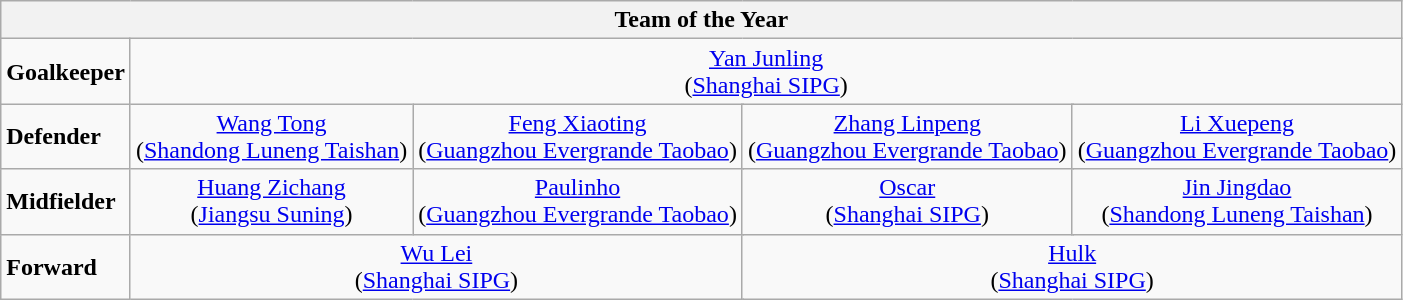<table class="wikitable">
<tr>
<th colspan="13">Team of the Year</th>
</tr>
<tr>
<td><strong>Goalkeeper</strong></td>
<td colspan="12" align="center"> <a href='#'>Yan Junling</a> <br>(<a href='#'>Shanghai SIPG</a>)</td>
</tr>
<tr>
<td><strong>Defender</strong></td>
<td colspan="3" align="center"> <a href='#'>Wang Tong</a> <br>(<a href='#'>Shandong Luneng Taishan</a>)</td>
<td colspan="3" align="center"> <a href='#'>Feng Xiaoting</a> <br>(<a href='#'>Guangzhou Evergrande Taobao</a>)</td>
<td colspan="3" align="center"> <a href='#'>Zhang Linpeng</a> <br>(<a href='#'>Guangzhou Evergrande Taobao</a>)</td>
<td colspan="3" align="center"> <a href='#'>Li Xuepeng</a> <br>(<a href='#'>Guangzhou Evergrande Taobao</a>)</td>
</tr>
<tr>
<td><strong>Midfielder</strong></td>
<td colspan="3" align="center"> <a href='#'>Huang Zichang</a> <br>(<a href='#'>Jiangsu Suning</a>)</td>
<td colspan="3" align="center"> <a href='#'>Paulinho</a> <br>(<a href='#'>Guangzhou Evergrande Taobao</a>)</td>
<td colspan="3" align="center"> <a href='#'>Oscar</a> <br>(<a href='#'>Shanghai SIPG</a>)</td>
<td colspan="3" align="center"> <a href='#'>Jin Jingdao</a> <br>(<a href='#'>Shandong Luneng Taishan</a>)</td>
</tr>
<tr>
<td><strong>Forward</strong></td>
<td colspan="6" align="center"> <a href='#'>Wu Lei</a> <br>(<a href='#'>Shanghai SIPG</a>)</td>
<td colspan="6" align="center"> <a href='#'>Hulk</a> <br>(<a href='#'>Shanghai SIPG</a>)</td>
</tr>
</table>
